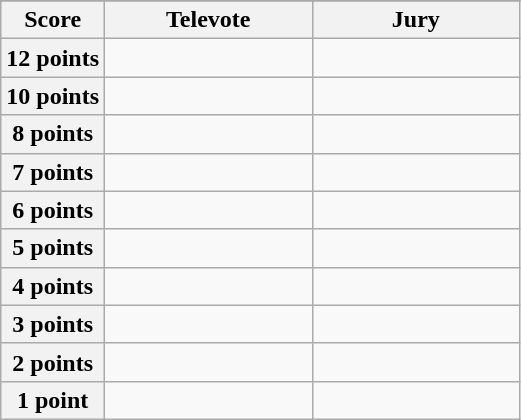<table class="wikitable">
<tr>
</tr>
<tr>
<th scope="col" width="20%">Score</th>
<th scope="col" width="40%">Televote</th>
<th scope="col" width="40%">Jury</th>
</tr>
<tr>
<th scope="row">12 points</th>
<td></td>
<td></td>
</tr>
<tr>
<th scope="row">10 points</th>
<td></td>
<td></td>
</tr>
<tr>
<th scope="row">8 points</th>
<td></td>
<td></td>
</tr>
<tr>
<th scope="row">7 points</th>
<td></td>
<td></td>
</tr>
<tr>
<th scope="row">6 points</th>
<td></td>
<td></td>
</tr>
<tr>
<th scope="row">5 points</th>
<td></td>
<td></td>
</tr>
<tr>
<th scope="row">4 points</th>
<td></td>
<td></td>
</tr>
<tr>
<th scope="row">3 points</th>
<td></td>
<td></td>
</tr>
<tr>
<th scope="row">2 points</th>
<td></td>
<td></td>
</tr>
<tr>
<th scope="row">1 point</th>
<td></td>
<td></td>
</tr>
</table>
